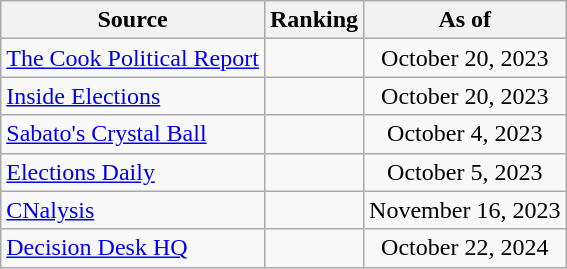<table class="wikitable" style="text-align:center">
<tr>
<th>Source</th>
<th>Ranking</th>
<th>As of</th>
</tr>
<tr>
<td align=left><a href='#'>The Cook Political Report</a></td>
<td></td>
<td>October 20, 2023</td>
</tr>
<tr>
<td align=left><a href='#'>Inside Elections</a></td>
<td></td>
<td>October 20, 2023</td>
</tr>
<tr>
<td align=left><a href='#'>Sabato's Crystal Ball</a></td>
<td></td>
<td>October 4, 2023</td>
</tr>
<tr>
<td align=left><a href='#'>Elections Daily</a></td>
<td></td>
<td>October 5, 2023</td>
</tr>
<tr>
<td align=left><a href='#'>CNalysis</a></td>
<td></td>
<td>November 16, 2023</td>
</tr>
<tr>
<td align=left><a href='#'>Decision Desk HQ</a></td>
<td></td>
<td>October 22, 2024</td>
</tr>
</table>
